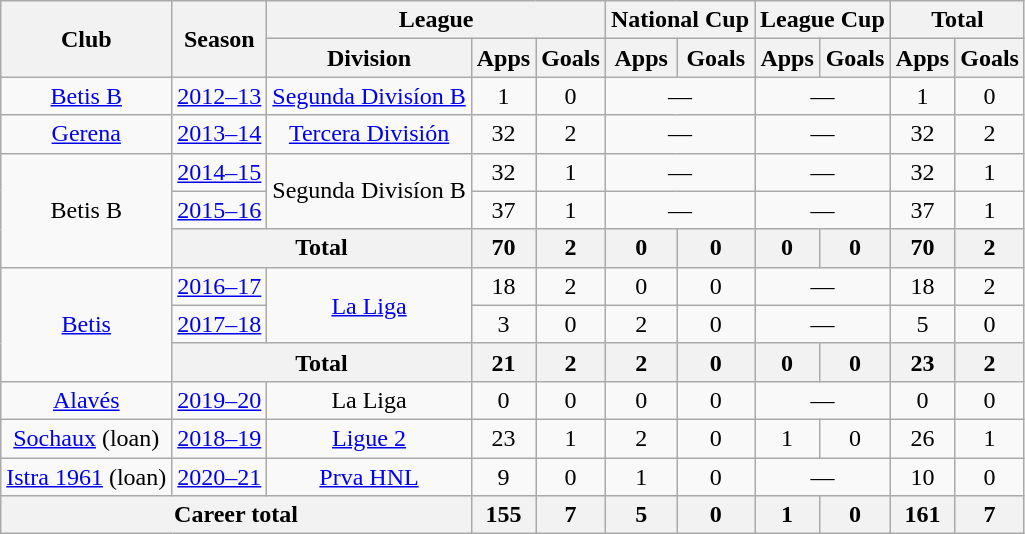<table class="wikitable" style="text-align:center">
<tr>
<th rowspan="2">Club</th>
<th rowspan="2">Season</th>
<th colspan="3">League</th>
<th colspan="2">National Cup</th>
<th colspan="2">League Cup</th>
<th colspan="2">Total</th>
</tr>
<tr>
<th>Division</th>
<th>Apps</th>
<th>Goals</th>
<th>Apps</th>
<th>Goals</th>
<th>Apps</th>
<th>Goals</th>
<th>Apps</th>
<th>Goals</th>
</tr>
<tr>
<td><a href='#'>Betis B</a></td>
<td><a href='#'>2012–13</a></td>
<td><a href='#'>Segunda Divisíon B</a></td>
<td>1</td>
<td>0</td>
<td colspan="2">—</td>
<td colspan="2">—</td>
<td>1</td>
<td>0</td>
</tr>
<tr>
<td><a href='#'>Gerena</a></td>
<td><a href='#'>2013–14</a></td>
<td><a href='#'>Tercera División</a></td>
<td>32</td>
<td>2</td>
<td colspan="2">—</td>
<td colspan="2">—</td>
<td>32</td>
<td>2</td>
</tr>
<tr>
<td rowspan="3">Betis B</td>
<td><a href='#'>2014–15</a></td>
<td rowspan="2">Segunda Divisíon B</td>
<td>32</td>
<td>1</td>
<td colspan="2">—</td>
<td colspan="2">—</td>
<td>32</td>
<td>1</td>
</tr>
<tr>
<td><a href='#'>2015–16</a></td>
<td>37</td>
<td>1</td>
<td colspan="2">—</td>
<td colspan="2">—</td>
<td>37</td>
<td>1</td>
</tr>
<tr>
<th colspan="2">Total</th>
<th>70</th>
<th>2</th>
<th>0</th>
<th>0</th>
<th>0</th>
<th>0</th>
<th>70</th>
<th>2</th>
</tr>
<tr>
<td rowspan="3"><a href='#'>Betis</a></td>
<td><a href='#'>2016–17</a></td>
<td rowspan="2"><a href='#'>La Liga</a></td>
<td>18</td>
<td>2</td>
<td>0</td>
<td>0</td>
<td colspan="2">—</td>
<td>18</td>
<td>2</td>
</tr>
<tr>
<td><a href='#'>2017–18</a></td>
<td>3</td>
<td>0</td>
<td>2</td>
<td>0</td>
<td colspan="2">—</td>
<td>5</td>
<td>0</td>
</tr>
<tr>
<th colspan="2">Total</th>
<th>21</th>
<th>2</th>
<th>2</th>
<th>0</th>
<th>0</th>
<th>0</th>
<th>23</th>
<th>2</th>
</tr>
<tr>
<td><a href='#'>Alavés</a></td>
<td><a href='#'>2019–20</a></td>
<td>La Liga</td>
<td>0</td>
<td>0</td>
<td>0</td>
<td>0</td>
<td colspan="2">—</td>
<td>0</td>
<td>0</td>
</tr>
<tr>
<td><a href='#'>Sochaux</a> (loan)</td>
<td><a href='#'>2018–19</a></td>
<td><a href='#'>Ligue 2</a></td>
<td>23</td>
<td>1</td>
<td>2</td>
<td>0</td>
<td>1</td>
<td>0</td>
<td>26</td>
<td>1</td>
</tr>
<tr>
<td><a href='#'>Istra 1961</a> (loan)</td>
<td><a href='#'>2020–21</a></td>
<td><a href='#'>Prva HNL</a></td>
<td>9</td>
<td>0</td>
<td>1</td>
<td>0</td>
<td colspan="2">—</td>
<td>10</td>
<td>0</td>
</tr>
<tr>
<th colspan="3">Career total</th>
<th>155</th>
<th>7</th>
<th>5</th>
<th>0</th>
<th>1</th>
<th>0</th>
<th>161</th>
<th>7</th>
</tr>
</table>
